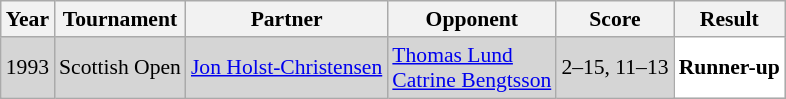<table class="sortable wikitable" style="font-size: 90%;">
<tr>
<th>Year</th>
<th>Tournament</th>
<th>Partner</th>
<th>Opponent</th>
<th>Score</th>
<th>Result</th>
</tr>
<tr style="background:#D5D5D5">
<td align="center">1993</td>
<td align="left">Scottish Open</td>
<td align="left"> <a href='#'>Jon Holst-Christensen</a></td>
<td align="left"> <a href='#'>Thomas Lund</a> <br>  <a href='#'>Catrine Bengtsson</a></td>
<td align="left">2–15, 11–13</td>
<td style="text-align:left; background:white"> <strong>Runner-up</strong></td>
</tr>
</table>
